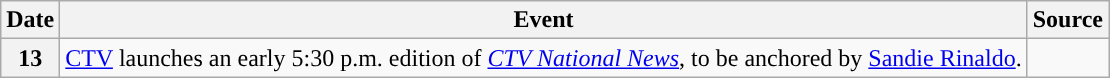<table class="wikitable">
<tr>
<th>Date</th>
<th>Event</th>
<th>Source</th>
</tr>
<tr>
<th>13</th>
<td><a href='#'>CTV</a> launches an early 5:30 p.m. edition of <em><a href='#'>CTV National News</a></em>, to be anchored by <a href='#'>Sandie Rinaldo</a>.</td>
<td></td>
</tr>
</table>
